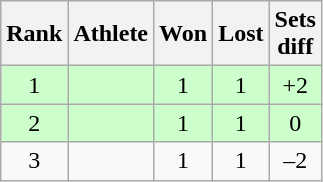<table class="wikitable">
<tr>
<th>Rank</th>
<th>Athlete</th>
<th>Won</th>
<th>Lost</th>
<th>Sets<br>diff</th>
</tr>
<tr bgcolor="#ccffcc">
<td align="center">1</td>
<td><strong> </strong></td>
<td align="center">1</td>
<td align="center">1</td>
<td align="center">+2</td>
</tr>
<tr bgcolor="#ccffcc">
<td align="center">2</td>
<td><strong></strong></td>
<td align="center">1</td>
<td align="center">1</td>
<td align="center">0</td>
</tr>
<tr>
<td align="center">3</td>
<td></td>
<td align="center">1</td>
<td align="center">1</td>
<td align="center">–2</td>
</tr>
</table>
